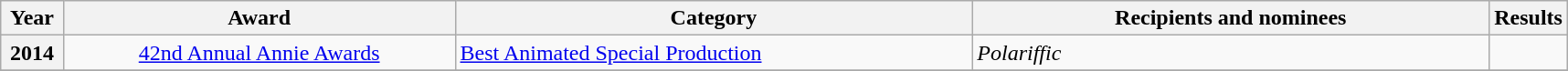<table class="wikitable plainrowheaders">
<tr>
<th scope="col" style="width:4%;">Year</th>
<th scope="col" style="width:25%;">Award</th>
<th scope="col" style="width:33%;">Category</th>
<th scope="col" style="width:33%;">Recipients and nominees</th>
<th scope="col" style="width:5%;">Results</th>
</tr>
<tr>
<th style="text-align:center;">2014</th>
<td style="text-align:center;"><a href='#'>42nd Annual Annie Awards</a></td>
<td><a href='#'>Best Animated Special Production</a></td>
<td><em>Polariffic</em></td>
<td></td>
</tr>
<tr>
</tr>
</table>
